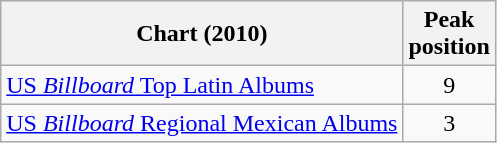<table class="wikitable sortable plainrowheaders">
<tr>
<th>Chart (2010)</th>
<th>Peak<br>position</th>
</tr>
<tr>
<td><a href='#'>US <em>Billboard</em> Top Latin Albums</a></td>
<td align="center">9</td>
</tr>
<tr>
<td><a href='#'>US <em>Billboard</em> Regional Mexican Albums</a></td>
<td align="center">3</td>
</tr>
</table>
